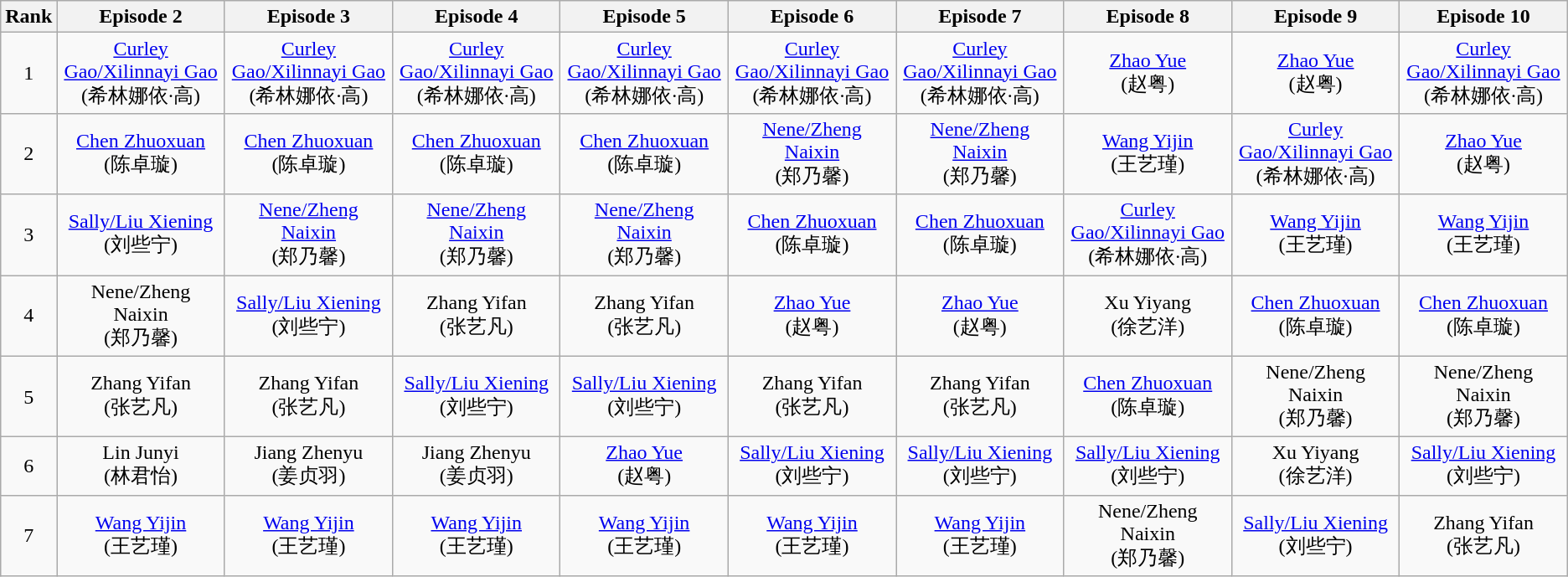<table class="wikitable sortable" style="text-align:center;">
<tr>
<th>Rank</th>
<th class=unsortable>Episode 2</th>
<th class=unsortable>Episode 3</th>
<th class=unsortable>Episode 4</th>
<th class=unsortable>Episode 5</th>
<th class=unsortable>Episode 6</th>
<th class=unsortable>Episode 7</th>
<th class=unsortable>Episode 8</th>
<th class=unsortable>Episode 9</th>
<th class=unsortable>Episode 10</th>
</tr>
<tr>
<td>1</td>
<td><a href='#'>Curley Gao/Xilinnayi Gao</a><br>(希林娜依·高)</td>
<td><a href='#'>Curley Gao/Xilinnayi Gao</a><br>(希林娜依·高)</td>
<td><a href='#'>Curley Gao/Xilinnayi Gao</a><br>(希林娜依·高)</td>
<td><a href='#'>Curley Gao/Xilinnayi Gao</a><br>(希林娜依·高)</td>
<td><a href='#'>Curley Gao/Xilinnayi Gao</a><br>(希林娜依·高)</td>
<td><a href='#'>Curley Gao/Xilinnayi Gao</a><br>(希林娜依·高)</td>
<td><a href='#'>Zhao Yue</a><br>(赵粤)</td>
<td><a href='#'>Zhao Yue</a><br>(赵粤)</td>
<td><a href='#'>Curley Gao/Xilinnayi Gao</a><br>(希林娜依·高)</td>
</tr>
<tr>
<td>2</td>
<td><a href='#'>Chen Zhuoxuan</a><br>(陈卓璇)</td>
<td><a href='#'>Chen Zhuoxuan</a><br>(陈卓璇)</td>
<td><a href='#'>Chen Zhuoxuan</a><br>(陈卓璇)</td>
<td><a href='#'>Chen Zhuoxuan</a><br>(陈卓璇)</td>
<td><a href='#'>Nene/Zheng Naixin</a><br>(郑乃馨)</td>
<td><a href='#'>Nene/Zheng Naixin</a><br>(郑乃馨)</td>
<td><a href='#'>Wang Yijin</a><br>(王艺瑾)</td>
<td><a href='#'>Curley Gao/Xilinnayi Gao</a><br>(希林娜依·高)</td>
<td><a href='#'>Zhao Yue</a><br>(赵粤)</td>
</tr>
<tr>
<td>3</td>
<td><a href='#'>Sally/Liu Xiening</a><br>(刘些宁)</td>
<td><a href='#'>Nene/Zheng Naixin</a><br>(郑乃馨)</td>
<td><a href='#'>Nene/Zheng Naixin</a><br>(郑乃馨)</td>
<td><a href='#'>Nene/Zheng Naixin</a><br>(郑乃馨)</td>
<td><a href='#'>Chen Zhuoxuan</a><br>(陈卓璇)</td>
<td><a href='#'>Chen Zhuoxuan</a><br>(陈卓璇)</td>
<td><a href='#'>Curley Gao/Xilinnayi Gao</a><br>(希林娜依·高)</td>
<td><a href='#'>Wang Yijin</a><br>(王艺瑾)</td>
<td><a href='#'>Wang Yijin</a><br>(王艺瑾)</td>
</tr>
<tr>
<td>4</td>
<td>Nene/Zheng Naixin<br>(郑乃馨)</td>
<td><a href='#'>Sally/Liu Xiening</a><br>(刘些宁)</td>
<td>Zhang Yifan<br>(张艺凡)</td>
<td>Zhang Yifan<br>(张艺凡)</td>
<td><a href='#'>Zhao Yue</a><br>(赵粤)</td>
<td><a href='#'>Zhao Yue</a><br>(赵粤)</td>
<td>Xu Yiyang<br>(徐艺洋)</td>
<td><a href='#'>Chen Zhuoxuan</a><br>(陈卓璇)</td>
<td><a href='#'>Chen Zhuoxuan</a><br>(陈卓璇)</td>
</tr>
<tr>
<td>5</td>
<td>Zhang Yifan<br>(张艺凡)</td>
<td>Zhang Yifan<br>(张艺凡)</td>
<td><a href='#'>Sally/Liu Xiening</a><br>(刘些宁)</td>
<td><a href='#'>Sally/Liu Xiening</a><br>(刘些宁)</td>
<td>Zhang Yifan<br>(张艺凡)</td>
<td>Zhang Yifan<br>(张艺凡)</td>
<td><a href='#'>Chen Zhuoxuan</a><br>(陈卓璇)</td>
<td>Nene/Zheng Naixin<br>(郑乃馨)</td>
<td>Nene/Zheng Naixin<br>(郑乃馨)</td>
</tr>
<tr>
<td>6</td>
<td>Lin Junyi<br>(林君怡)</td>
<td>Jiang Zhenyu<br>(姜贞羽)</td>
<td>Jiang Zhenyu<br>(姜贞羽)</td>
<td><a href='#'>Zhao Yue</a><br>(赵粤)</td>
<td><a href='#'>Sally/Liu Xiening</a><br>(刘些宁)</td>
<td><a href='#'>Sally/Liu Xiening</a><br>(刘些宁)</td>
<td><a href='#'>Sally/Liu Xiening</a><br>(刘些宁)</td>
<td>Xu Yiyang<br>(徐艺洋)</td>
<td><a href='#'>Sally/Liu Xiening</a><br>(刘些宁)</td>
</tr>
<tr>
<td>7</td>
<td><a href='#'>Wang Yijin</a><br>(王艺瑾)</td>
<td><a href='#'>Wang Yijin</a><br>(王艺瑾)</td>
<td><a href='#'>Wang Yijin</a><br>(王艺瑾)</td>
<td><a href='#'>Wang Yijin</a><br>(王艺瑾)</td>
<td><a href='#'>Wang Yijin</a><br>(王艺瑾)</td>
<td><a href='#'>Wang Yijin</a><br>(王艺瑾)</td>
<td>Nene/Zheng Naixin<br>(郑乃馨)</td>
<td><a href='#'>Sally/Liu Xiening</a><br>(刘些宁)</td>
<td>Zhang Yifan<br>(张艺凡)</td>
</tr>
</table>
